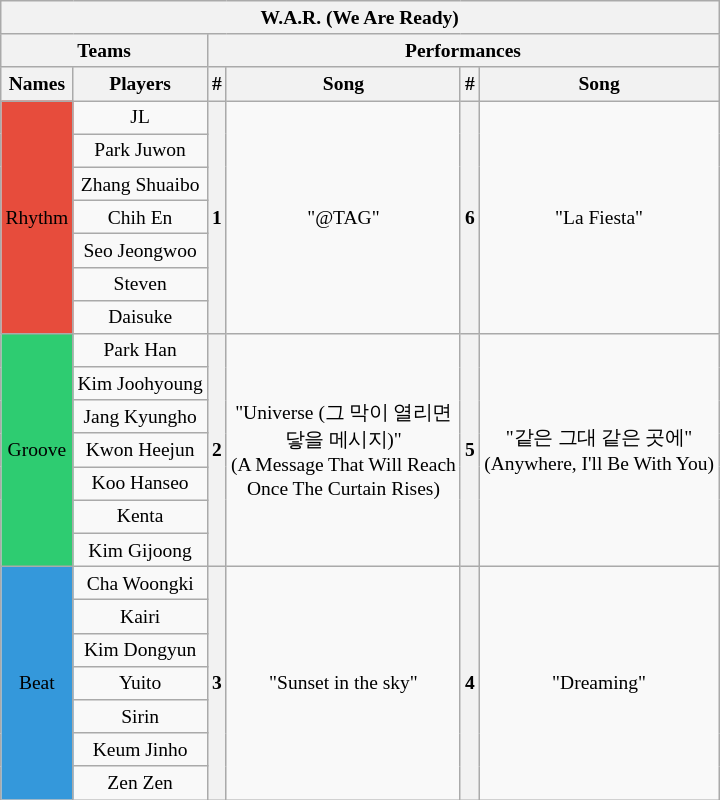<table class="wikitable sortable" style="text-align:center; font-size: small">
<tr>
<th colspan="6">W.A.R. (We Are Ready)</th>
</tr>
<tr>
<th colspan="2">Teams</th>
<th colspan="4">Performances</th>
</tr>
<tr>
<th>Names</th>
<th>Players</th>
<th>#</th>
<th>Song</th>
<th>#</th>
<th>Song</th>
</tr>
<tr>
<td rowspan="7" style="background:#e74c3c">Rhythm</td>
<td>JL</td>
<th rowspan="7">1</th>
<td rowspan="7">"@TAG"</td>
<th rowspan="7">6</th>
<td rowspan="7">"La Fiesta"</td>
</tr>
<tr>
<td>Park Juwon</td>
</tr>
<tr>
<td>Zhang Shuaibo</td>
</tr>
<tr>
<td>Chih En</td>
</tr>
<tr>
<td>Seo Jeongwoo</td>
</tr>
<tr>
<td>Steven</td>
</tr>
<tr>
<td>Daisuke</td>
</tr>
<tr>
<td rowspan="7" style="background:#2ecc71">Groove</td>
<td>Park Han</td>
<th rowspan="7">2</th>
<td rowspan="7">"Universe (그 막이 열리면 <br>닿을 메시지)" <br>(A Message That Will Reach <br>Once The Curtain Rises)</td>
<th rowspan="7">5</th>
<td rowspan="7">"같은 그대 같은 곳에" <br> (Anywhere, I'll Be With You)</td>
</tr>
<tr>
<td>Kim Joohyoung</td>
</tr>
<tr>
<td>Jang Kyungho</td>
</tr>
<tr>
<td>Kwon Heejun</td>
</tr>
<tr>
<td>Koo Hanseo</td>
</tr>
<tr>
<td>Kenta</td>
</tr>
<tr>
<td>Kim Gijoong</td>
</tr>
<tr>
<td rowspan="7" style="background:#3498db">Beat</td>
<td>Cha Woongki</td>
<th rowspan="7">3</th>
<td rowspan="7">"Sunset in the sky"</td>
<th rowspan="7">4</th>
<td rowspan="7">"Dreaming"</td>
</tr>
<tr>
<td>Kairi</td>
</tr>
<tr>
<td>Kim Dongyun</td>
</tr>
<tr>
<td>Yuito</td>
</tr>
<tr>
<td>Sirin</td>
</tr>
<tr>
<td>Keum Jinho</td>
</tr>
<tr>
<td>Zen Zen</td>
</tr>
</table>
